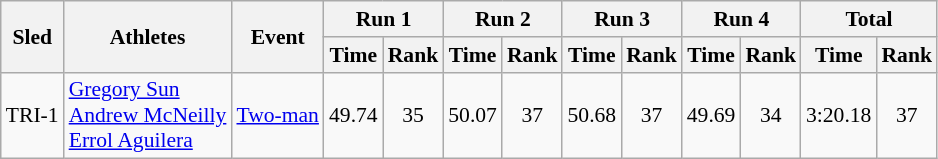<table class="wikitable" border="1" style="font-size:90%">
<tr>
<th rowspan="2">Sled</th>
<th rowspan="2">Athletes</th>
<th rowspan="2">Event</th>
<th colspan="2">Run 1</th>
<th colspan="2">Run 2</th>
<th colspan="2">Run 3</th>
<th colspan="2">Run 4</th>
<th colspan="2">Total</th>
</tr>
<tr>
<th>Time</th>
<th>Rank</th>
<th>Time</th>
<th>Rank</th>
<th>Time</th>
<th>Rank</th>
<th>Time</th>
<th>Rank</th>
<th>Time</th>
<th>Rank</th>
</tr>
<tr>
<td align="center">TRI-1</td>
<td><a href='#'>Gregory Sun</a><br><a href='#'>Andrew McNeilly</a><br><a href='#'>Errol Aguilera</a></td>
<td><a href='#'>Two-man</a></td>
<td align="center">49.74</td>
<td align="center">35</td>
<td align="center">50.07</td>
<td align="center">37</td>
<td align="center">50.68</td>
<td align="center">37</td>
<td align="center">49.69</td>
<td align="center">34</td>
<td align="center">3:20.18</td>
<td align="center">37</td>
</tr>
</table>
